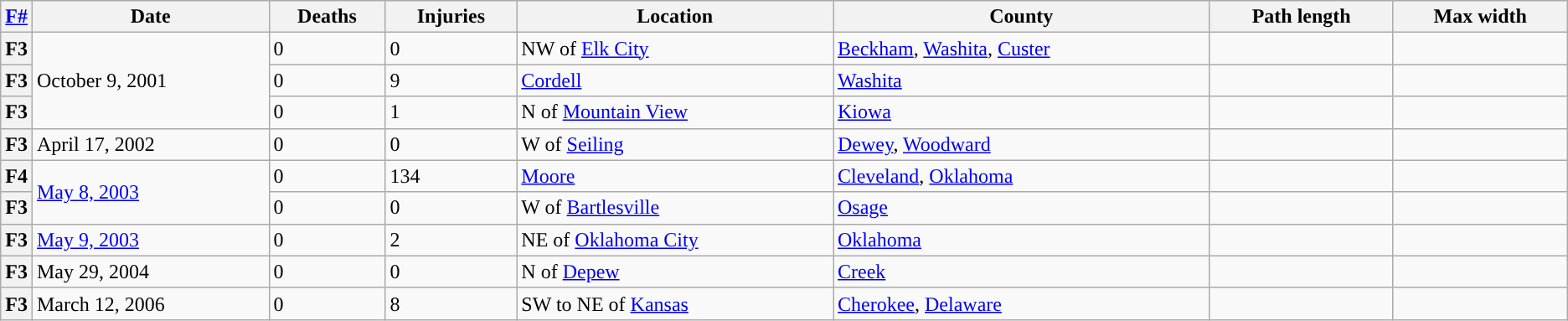<table class="wikitable sortable">
<tr>
<th align="center" width="2%" scope="col"><a href='#'>F#</a></th>
<th>Date</th>
<th>Deaths</th>
<th>Injuries</th>
<th class="unsortable" align="center" scope="col">Location</th>
<th class="unsortable" align="center" scope="col">County</th>
<th align="center" scope="col">Path length</th>
<th align="center" scope="col">Max width</th>
</tr>
<tr>
<th scope="row" rowspan="1" style="background-color:#">F3</th>
<td rowspan="3">October 9, 2001</td>
<td>0</td>
<td>0</td>
<td>NW of <a href='#'>Elk City</a></td>
<td><a href='#'>Beckham</a>, <a href='#'>Washita</a>, <a href='#'>Custer</a></td>
<td></td>
<td></td>
</tr>
<tr>
<th scope="row" rowspan="1" style="background-color:#">F3</th>
<td>0</td>
<td>9</td>
<td><a href='#'>Cordell</a></td>
<td><a href='#'>Washita</a></td>
<td></td>
<td></td>
</tr>
<tr>
<th scope="row" rowspan="1" style="background-color:#">F3</th>
<td>0</td>
<td>1</td>
<td>N of <a href='#'>Mountain View</a></td>
<td><a href='#'>Kiowa</a></td>
<td></td>
<td></td>
</tr>
<tr>
<th scope="row" rowspan="1" style="background-color:#">F3</th>
<td>April 17, 2002</td>
<td>0</td>
<td>0</td>
<td>W of <a href='#'>Seiling</a></td>
<td><a href='#'>Dewey</a>, <a href='#'>Woodward</a></td>
<td></td>
<td></td>
</tr>
<tr>
<th scope="row" rowspan="1" style="background-color:#">F4</th>
<td rowspan="2"><a href='#'>May 8, 2003</a></td>
<td>0</td>
<td>134</td>
<td><a href='#'>Moore</a></td>
<td><a href='#'>Cleveland</a>, <a href='#'>Oklahoma</a></td>
<td></td>
<td></td>
</tr>
<tr>
<th scope="row" rowspan="1" style="background-color:#">F3</th>
<td>0</td>
<td>0</td>
<td>W of <a href='#'>Bartlesville</a></td>
<td><a href='#'>Osage</a></td>
<td></td>
<td></td>
</tr>
<tr>
<th scope="row" rowspan="1" style="background-color:#">F3</th>
<td><a href='#'>May 9, 2003</a></td>
<td>0</td>
<td>2</td>
<td>NE of <a href='#'>Oklahoma City</a></td>
<td><a href='#'>Oklahoma</a></td>
<td></td>
<td></td>
</tr>
<tr>
<th scope="row" rowspan="1" style="background-color:#">F3</th>
<td>May 29, 2004</td>
<td>0</td>
<td>0</td>
<td>N of <a href='#'>Depew</a></td>
<td><a href='#'>Creek</a></td>
<td></td>
<td></td>
</tr>
<tr>
<th scope="row" rowspan="1" style="background-color:#">F3</th>
<td>March 12, 2006</td>
<td>0</td>
<td>8</td>
<td>SW to NE of <a href='#'>Kansas</a></td>
<td><a href='#'>Cherokee</a>, <a href='#'>Delaware</a></td>
<td></td>
<td></td>
</tr>
</table>
